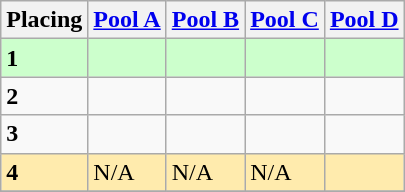<table class=wikitable style="border:1px solid #AAAAAA;">
<tr>
<th>Placing</th>
<th><a href='#'>Pool A</a></th>
<th><a href='#'>Pool B</a></th>
<th><a href='#'>Pool C</a></th>
<th><a href='#'>Pool D</a></th>
</tr>
<tr style="background: #ccffcc;">
<td><strong>1</strong></td>
<td></td>
<td></td>
<td></td>
<td></td>
</tr>
<tr>
<td><strong>2</strong></td>
<td></td>
<td></td>
<td></td>
<td></td>
</tr>
<tr>
<td><strong>3</strong></td>
<td></td>
<td></td>
<td></td>
<td></td>
</tr>
<tr style="background: #ffebad;">
<td><strong>4</strong></td>
<td>N/A</td>
<td>N/A</td>
<td>N/A</td>
<td></td>
</tr>
<tr>
</tr>
</table>
